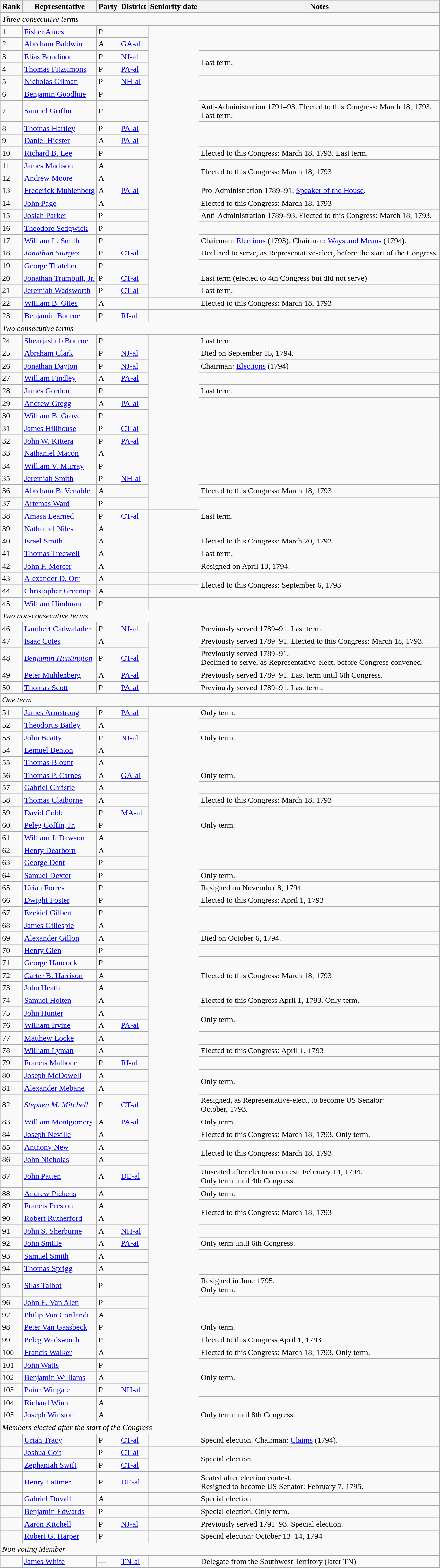<table class="wikitable sortable">
<tr valign=bottom>
<th>Rank</th>
<th>Representative</th>
<th>Party</th>
<th>District</th>
<th>Seniority date</th>
<th>Notes</th>
</tr>
<tr>
<td colspan="6"><em>Three consecutive terms</em></td>
</tr>
<tr>
<td>1</td>
<td><a href='#'>Fisher Ames</a></td>
<td>P</td>
<td></td>
<td rowspan=21></td>
<td rowspan=2></td>
</tr>
<tr>
<td>2</td>
<td><a href='#'>Abraham Baldwin</a></td>
<td>A</td>
<td><a href='#'>GA-al</a></td>
</tr>
<tr>
<td>3</td>
<td><a href='#'>Elias Boudinot</a></td>
<td>P</td>
<td><a href='#'>NJ-al</a></td>
<td rowspan=2>Last term.</td>
</tr>
<tr>
<td>4</td>
<td><a href='#'>Thomas Fitzsimons</a></td>
<td>P</td>
<td><a href='#'>PA-al</a></td>
</tr>
<tr>
<td>5</td>
<td><a href='#'>Nicholas Gilman</a></td>
<td>P</td>
<td><a href='#'>NH-al</a></td>
<td rowspan=2></td>
</tr>
<tr>
<td>6</td>
<td><a href='#'>Benjamin Goodhue</a></td>
<td>P</td>
<td></td>
</tr>
<tr>
<td>7</td>
<td><a href='#'>Samuel Griffin</a></td>
<td>P</td>
<td></td>
<td>Anti-Administration 1791–93. Elected to this Congress: March 18, 1793.<br>Last term.</td>
</tr>
<tr>
<td>8</td>
<td><a href='#'>Thomas Hartley</a></td>
<td>P</td>
<td><a href='#'>PA-al</a></td>
<td rowspan=2></td>
</tr>
<tr>
<td>9</td>
<td><a href='#'>Daniel Hiester</a></td>
<td>A</td>
<td><a href='#'>PA-al</a></td>
</tr>
<tr>
<td>10</td>
<td><a href='#'>Richard B. Lee</a></td>
<td>P</td>
<td></td>
<td>Elected to this Congress: March 18, 1793. Last term.</td>
</tr>
<tr>
<td>11</td>
<td><a href='#'>James Madison</a></td>
<td>A</td>
<td></td>
<td rowspan=2>Elected to this Congress: March 18, 1793</td>
</tr>
<tr>
<td>12</td>
<td><a href='#'>Andrew Moore</a></td>
<td>A</td>
<td></td>
</tr>
<tr>
<td>13</td>
<td><a href='#'>Frederick Muhlenberg</a></td>
<td>A</td>
<td><a href='#'>PA-al</a></td>
<td>Pro-Administration 1789–91. <a href='#'>Speaker of the House</a>.</td>
</tr>
<tr>
<td>14</td>
<td><a href='#'>John Page</a></td>
<td>A</td>
<td></td>
<td>Elected to this Congress: March 18, 1793</td>
</tr>
<tr>
<td>15</td>
<td><a href='#'>Josiah Parker</a></td>
<td>P</td>
<td></td>
<td>Anti-Administration 1789–93. Elected to this Congress: March 18, 1793.</td>
</tr>
<tr>
<td>16</td>
<td><a href='#'>Theodore Sedgwick</a></td>
<td>P</td>
<td></td>
<td></td>
</tr>
<tr>
<td>17</td>
<td><a href='#'>William L. Smith</a></td>
<td>P</td>
<td></td>
<td>Chairman: <a href='#'>Elections</a> (1793). Chairman: <a href='#'>Ways and Means</a> (1794).</td>
</tr>
<tr>
<td>18</td>
<td><em><a href='#'>Jonathan Sturges</a></em></td>
<td>P</td>
<td><a href='#'>CT-al</a></td>
<td>Declined to serve, as Representative-elect, before the start of the Congress.</td>
</tr>
<tr>
<td>19</td>
<td><a href='#'>George Thatcher</a></td>
<td>P</td>
<td></td>
<td></td>
</tr>
<tr>
<td>20</td>
<td><a href='#'>Jonathan Trumbull, Jr.</a></td>
<td>P</td>
<td><a href='#'>CT-al</a></td>
<td>Last term (elected to 4th Congress but did not serve)</td>
</tr>
<tr>
<td>21</td>
<td><a href='#'>Jeremiah Wadsworth</a></td>
<td>P</td>
<td><a href='#'>CT-al</a></td>
<td>Last term.</td>
</tr>
<tr>
<td>22</td>
<td><a href='#'>William B. Giles</a></td>
<td>A</td>
<td></td>
<td></td>
<td>Elected to this Congress: March 18, 1793</td>
</tr>
<tr>
<td>23</td>
<td><a href='#'>Benjamin Bourne</a></td>
<td>P</td>
<td><a href='#'>RI-al</a></td>
<td></td>
<td></td>
</tr>
<tr>
<td colspan="6"><em>Two consecutive terms</em></td>
</tr>
<tr>
<td>24</td>
<td><a href='#'>Shearjashub Bourne</a></td>
<td>P</td>
<td></td>
<td rowspan=14></td>
<td>Last term.</td>
</tr>
<tr>
<td>25</td>
<td><a href='#'>Abraham Clark</a></td>
<td>P</td>
<td><a href='#'>NJ-al</a></td>
<td>Died on September 15, 1794.</td>
</tr>
<tr>
<td>26</td>
<td><a href='#'>Jonathan Dayton</a></td>
<td>P</td>
<td><a href='#'>NJ-al</a></td>
<td>Chairman: <a href='#'>Elections</a> (1794)</td>
</tr>
<tr>
<td>27</td>
<td><a href='#'>William Findley</a></td>
<td>A</td>
<td><a href='#'>PA-al</a></td>
<td></td>
</tr>
<tr>
<td>28</td>
<td><a href='#'>James Gordon</a></td>
<td>P</td>
<td></td>
<td>Last term.</td>
</tr>
<tr>
<td>29</td>
<td><a href='#'>Andrew Gregg</a></td>
<td>A</td>
<td><a href='#'>PA-al</a></td>
<td rowspan=7></td>
</tr>
<tr>
<td>30</td>
<td><a href='#'>William B. Grove</a></td>
<td>P</td>
<td></td>
</tr>
<tr>
<td>31</td>
<td><a href='#'>James Hillhouse</a></td>
<td>P</td>
<td><a href='#'>CT-al</a></td>
</tr>
<tr>
<td>32</td>
<td><a href='#'>John W. Kittera</a></td>
<td>P</td>
<td><a href='#'>PA-al</a></td>
</tr>
<tr>
<td>33</td>
<td><a href='#'>Nathaniel Macon</a></td>
<td>A</td>
<td></td>
</tr>
<tr>
<td>34</td>
<td><a href='#'>William V. Murray</a></td>
<td>P</td>
<td></td>
</tr>
<tr>
<td>35</td>
<td><a href='#'>Jeremiah Smith</a></td>
<td>P</td>
<td><a href='#'>NH-al</a></td>
</tr>
<tr>
<td>36</td>
<td><a href='#'>Abraham B. Venable</a></td>
<td>A</td>
<td></td>
<td>Elected to this Congress: March 18, 1793</td>
</tr>
<tr>
<td>37</td>
<td><a href='#'>Artemas Ward</a></td>
<td>P</td>
<td></td>
<td rowspan=3>Last term.</td>
</tr>
<tr>
<td>38</td>
<td><a href='#'>Amasa Learned</a></td>
<td>P</td>
<td><a href='#'>CT-al</a></td>
<td></td>
</tr>
<tr>
<td>39</td>
<td><a href='#'>Nathaniel Niles</a></td>
<td>A</td>
<td></td>
<td rowspan=2></td>
</tr>
<tr>
<td>40</td>
<td><a href='#'>Israel Smith</a></td>
<td>A</td>
<td></td>
<td>Elected to this Congress: March 20, 1793</td>
</tr>
<tr>
<td>41</td>
<td><a href='#'>Thomas Tredwell</a></td>
<td>A</td>
<td></td>
<td></td>
<td>Last term.</td>
</tr>
<tr>
<td>42</td>
<td><a href='#'>John F. Mercer</a></td>
<td>A</td>
<td></td>
<td></td>
<td>Resigned on April 13, 1794.</td>
</tr>
<tr>
<td>43</td>
<td><a href='#'>Alexander D. Orr</a></td>
<td>A</td>
<td></td>
<td></td>
<td rowspan=2>Elected to this Congress: September 6, 1793</td>
</tr>
<tr>
<td>44</td>
<td><a href='#'>Christopher Greenup</a></td>
<td>A</td>
<td></td>
<td></td>
</tr>
<tr>
<td>45</td>
<td><a href='#'>William Hindman</a></td>
<td>P</td>
<td></td>
<td></td>
<td></td>
</tr>
<tr>
<td colspan="6"><em>Two non-consecutive terms</em></td>
</tr>
<tr>
<td>46</td>
<td><a href='#'>Lambert Cadwalader</a></td>
<td>P</td>
<td><a href='#'>NJ-al</a></td>
<td rowspan=5></td>
<td>Previously served 1789–91. Last term.</td>
</tr>
<tr>
<td>47</td>
<td><a href='#'>Isaac Coles</a></td>
<td>A</td>
<td></td>
<td>Previously served 1789–91. Elected to this Congress: March 18, 1793.</td>
</tr>
<tr>
<td>48</td>
<td><em><a href='#'>Benjamin Huntington</a></em></td>
<td>P</td>
<td><a href='#'>CT-al</a></td>
<td>Previously served 1789–91.<br>Declined to serve, as Representative-elect, before Congress convened.</td>
</tr>
<tr>
<td>49</td>
<td><a href='#'>Peter Muhlenberg</a></td>
<td>A</td>
<td><a href='#'>PA-al</a></td>
<td>Previously served 1789–91. Last term until 6th Congress.</td>
</tr>
<tr>
<td>50</td>
<td><a href='#'>Thomas Scott</a></td>
<td>P</td>
<td><a href='#'>PA-al</a></td>
<td>Previously served 1789–91. Last term.</td>
</tr>
<tr>
<td colspan="6"><em>One term</em></td>
</tr>
<tr>
<td>51</td>
<td><a href='#'>James Armstrong</a></td>
<td>P</td>
<td><a href='#'>PA-al</a></td>
<td rowspan=55></td>
<td>Only term.</td>
</tr>
<tr>
<td>52</td>
<td><a href='#'>Theodorus Bailey</a></td>
<td>A</td>
<td></td>
<td></td>
</tr>
<tr>
<td>53</td>
<td><a href='#'>John Beatty</a></td>
<td>P</td>
<td><a href='#'>NJ-al</a></td>
<td>Only term.</td>
</tr>
<tr>
<td>54</td>
<td><a href='#'>Lemuel Benton</a></td>
<td>A</td>
<td></td>
<td rowspan=2></td>
</tr>
<tr>
<td>55</td>
<td><a href='#'>Thomas Blount</a></td>
<td>A</td>
<td></td>
</tr>
<tr>
<td>56</td>
<td><a href='#'>Thomas P. Carnes</a></td>
<td>A</td>
<td><a href='#'>GA-al</a></td>
<td>Only term.</td>
</tr>
<tr>
<td>57</td>
<td><a href='#'>Gabriel Christie</a></td>
<td>A</td>
<td></td>
<td></td>
</tr>
<tr>
<td>58</td>
<td><a href='#'>Thomas Claiborne</a></td>
<td>A</td>
<td></td>
<td>Elected to this Congress: March 18, 1793</td>
</tr>
<tr>
<td>59</td>
<td><a href='#'>David Cobb</a></td>
<td>P</td>
<td><a href='#'>MA-al</a></td>
<td rowspan=3>Only term.</td>
</tr>
<tr>
<td>60</td>
<td><a href='#'>Peleg Coffin, Jr.</a></td>
<td>P</td>
<td></td>
</tr>
<tr>
<td>61</td>
<td><a href='#'>William J. Dawson</a></td>
<td>A</td>
<td></td>
</tr>
<tr>
<td>62</td>
<td><a href='#'>Henry Dearborn</a></td>
<td>A</td>
<td></td>
<td rowspan=2></td>
</tr>
<tr>
<td>63</td>
<td><a href='#'>George Dent</a></td>
<td>P</td>
<td></td>
</tr>
<tr>
<td>64</td>
<td><a href='#'>Samuel Dexter</a></td>
<td>P</td>
<td></td>
<td>Only term.</td>
</tr>
<tr>
<td>65</td>
<td><a href='#'>Uriah Forrest</a></td>
<td>P</td>
<td></td>
<td>Resigned on November 8, 1794.</td>
</tr>
<tr>
<td>66</td>
<td><a href='#'>Dwight Foster</a></td>
<td>P</td>
<td></td>
<td>Elected to this Congress: April 1, 1793</td>
</tr>
<tr>
<td>67</td>
<td><a href='#'>Ezekiel Gilbert</a></td>
<td>P</td>
<td></td>
<td rowspan=2></td>
</tr>
<tr>
<td>68</td>
<td><a href='#'>James Gillespie</a></td>
<td>A</td>
<td></td>
</tr>
<tr>
<td>69</td>
<td><a href='#'>Alexander Gillon</a></td>
<td>A</td>
<td></td>
<td>Died on October 6, 1794.</td>
</tr>
<tr>
<td>70</td>
<td><a href='#'>Henry Glen</a></td>
<td>P</td>
<td></td>
<td></td>
</tr>
<tr>
<td>71</td>
<td><a href='#'>George Hancock</a></td>
<td>P</td>
<td></td>
<td Rowspan=3>Elected to this Congress: March 18, 1793</td>
</tr>
<tr>
<td>72</td>
<td><a href='#'>Carter B. Harrison</a></td>
<td>A</td>
<td></td>
</tr>
<tr>
<td>73</td>
<td><a href='#'>John Heath</a></td>
<td>A</td>
<td></td>
</tr>
<tr>
<td>74</td>
<td><a href='#'>Samuel Holten</a></td>
<td>A</td>
<td></td>
<td>Elected to this Congress April 1, 1793. Only term.</td>
</tr>
<tr>
<td>75</td>
<td><a href='#'>John Hunter</a></td>
<td>A</td>
<td></td>
<td rowspan=2>Only term.</td>
</tr>
<tr>
<td>76</td>
<td><a href='#'>William Irvine</a></td>
<td>A</td>
<td><a href='#'>PA-al</a></td>
</tr>
<tr>
<td>77</td>
<td><a href='#'>Matthew Locke</a></td>
<td>A</td>
<td></td>
<td></td>
</tr>
<tr>
<td>78</td>
<td><a href='#'>William Lyman</a></td>
<td>A</td>
<td></td>
<td>Elected to this Congress: April 1, 1793</td>
</tr>
<tr>
<td>79</td>
<td><a href='#'>Francis Malbone</a></td>
<td>P</td>
<td><a href='#'>RI-al</a></td>
<td></td>
</tr>
<tr>
<td>80</td>
<td><a href='#'>Joseph McDowell</a></td>
<td>A</td>
<td></td>
<td rowspan=2>Only term.</td>
</tr>
<tr>
<td>81</td>
<td><a href='#'>Alexander Mebane</a></td>
<td>A</td>
<td></td>
</tr>
<tr>
<td>82</td>
<td><em><a href='#'>Stephen M. Mitchell</a></em></td>
<td>P</td>
<td><a href='#'>CT-al</a></td>
<td>Resigned, as Representative-elect, to become US Senator:<br> October, 1793.</td>
</tr>
<tr>
<td>83</td>
<td><a href='#'>William Montgomery</a></td>
<td>A</td>
<td><a href='#'>PA-al</a></td>
<td>Only term.</td>
</tr>
<tr>
<td>84</td>
<td><a href='#'>Joseph Neville</a></td>
<td>A</td>
<td></td>
<td>Elected to this Congress: March 18, 1793. Only term.</td>
</tr>
<tr>
<td>85</td>
<td><a href='#'>Anthony New</a></td>
<td>A</td>
<td></td>
<td rowspan=2>Elected to this Congress: March 18, 1793</td>
</tr>
<tr>
<td>86</td>
<td><a href='#'>John Nicholas</a></td>
<td>A</td>
<td></td>
</tr>
<tr>
<td>87</td>
<td><a href='#'>John Patten</a></td>
<td>A</td>
<td><a href='#'>DE-al</a></td>
<td>Unseated after election contest: February 14, 1794.<br>Only term until 4th Congress.</td>
</tr>
<tr>
<td>88</td>
<td><a href='#'>Andrew Pickens</a></td>
<td>A</td>
<td></td>
<td>Only term.</td>
</tr>
<tr>
<td>89</td>
<td><a href='#'>Francis Preston</a></td>
<td>A</td>
<td></td>
<td rowspan=2>Elected to this Congress: March 18, 1793</td>
</tr>
<tr>
<td>90</td>
<td><a href='#'>Robert Rutherford</a></td>
<td>A</td>
<td></td>
</tr>
<tr>
<td>91</td>
<td><a href='#'>John S. Sherburne</a></td>
<td>A</td>
<td><a href='#'>NH-al</a></td>
<td></td>
</tr>
<tr>
<td>92</td>
<td><a href='#'>John Smilie</a></td>
<td>A</td>
<td><a href='#'>PA-al</a></td>
<td>Only term until 6th Congress.</td>
</tr>
<tr>
<td>93</td>
<td><a href='#'>Samuel Smith</a></td>
<td>A</td>
<td></td>
<td rowspan=2></td>
</tr>
<tr>
<td>94</td>
<td><a href='#'>Thomas Sprigg</a></td>
<td>A</td>
<td></td>
</tr>
<tr>
<td>95</td>
<td><a href='#'>Silas Talbot</a></td>
<td>P</td>
<td></td>
<td>Resigned in June 1795.<br>Only term.</td>
</tr>
<tr>
<td>96</td>
<td><a href='#'>John E. Van Alen</a></td>
<td>P</td>
<td></td>
<td rowspan=2></td>
</tr>
<tr>
<td>97</td>
<td><a href='#'>Philip Van Cortlandt</a></td>
<td>A</td>
<td></td>
</tr>
<tr>
<td>98</td>
<td><a href='#'>Peter Van Gaasbeck</a></td>
<td>P</td>
<td></td>
<td>Only term.</td>
</tr>
<tr>
<td>99</td>
<td><a href='#'>Peleg Wadsworth</a></td>
<td>P</td>
<td></td>
<td>Elected to this Congress April 1, 1793</td>
</tr>
<tr>
<td>100</td>
<td><a href='#'>Francis Walker</a></td>
<td>A</td>
<td></td>
<td>Elected to this Congress: March 18, 1793. Only term.</td>
</tr>
<tr>
<td>101</td>
<td><a href='#'>John Watts</a></td>
<td>P</td>
<td></td>
<td rowspan=3>Only term.</td>
</tr>
<tr>
<td>102</td>
<td><a href='#'>Benjamin Williams</a></td>
<td>A</td>
<td></td>
</tr>
<tr>
<td>103</td>
<td><a href='#'>Paine Wingate</a></td>
<td>P</td>
<td><a href='#'>NH-al</a></td>
</tr>
<tr>
<td>104</td>
<td><a href='#'>Richard Winn</a></td>
<td>A</td>
<td></td>
<td></td>
</tr>
<tr>
<td>105</td>
<td><a href='#'>Joseph Winston</a></td>
<td>A</td>
<td></td>
<td>Only term until 8th Congress.</td>
</tr>
<tr>
<td colspan="6"><em>Members elected after the start of the Congress</em></td>
</tr>
<tr>
<td></td>
<td><a href='#'>Uriah Tracy</a></td>
<td>P</td>
<td><a href='#'>CT-al</a></td>
<td></td>
<td>Special election. Chairman: <a href='#'>Claims</a> (1794).</td>
</tr>
<tr>
<td></td>
<td><a href='#'>Joshua Coit</a></td>
<td>P</td>
<td><a href='#'>CT-al</a></td>
<td rowspan=2></td>
<td rowspan=2>Special election</td>
</tr>
<tr>
<td></td>
<td><a href='#'>Zephaniah Swift</a></td>
<td>P</td>
<td><a href='#'>CT-al</a></td>
</tr>
<tr>
<td></td>
<td><a href='#'>Henry Latimer</a></td>
<td>P</td>
<td><a href='#'>DE-al</a></td>
<td></td>
<td>Seated after election contest.<br>Resigned to become US Senator: February 7, 1795.</td>
</tr>
<tr>
<td></td>
<td><a href='#'>Gabriel Duvall</a></td>
<td>A</td>
<td></td>
<td></td>
<td>Special election </td>
</tr>
<tr>
<td></td>
<td><a href='#'>Benjamin Edwards</a></td>
<td>P</td>
<td></td>
<td></td>
<td>Special election. Only term.</td>
</tr>
<tr>
<td></td>
<td><a href='#'>Aaron Kitchell</a></td>
<td>P</td>
<td><a href='#'>NJ-al</a></td>
<td></td>
<td>Previously served 1791–93. Special election.</td>
</tr>
<tr>
<td></td>
<td><a href='#'>Robert G. Harper</a></td>
<td>P</td>
<td></td>
<td></td>
<td>Special election: October 13–14, 1794 </td>
</tr>
<tr>
<td colspan="6"><em>Non voting Member</em></td>
</tr>
<tr>
<td></td>
<td><a href='#'>James White</a></td>
<td>—</td>
<td><a href='#'>TN-al</a></td>
<td></td>
<td>Delegate from the Southwest Territory (later TN)</td>
</tr>
</table>
